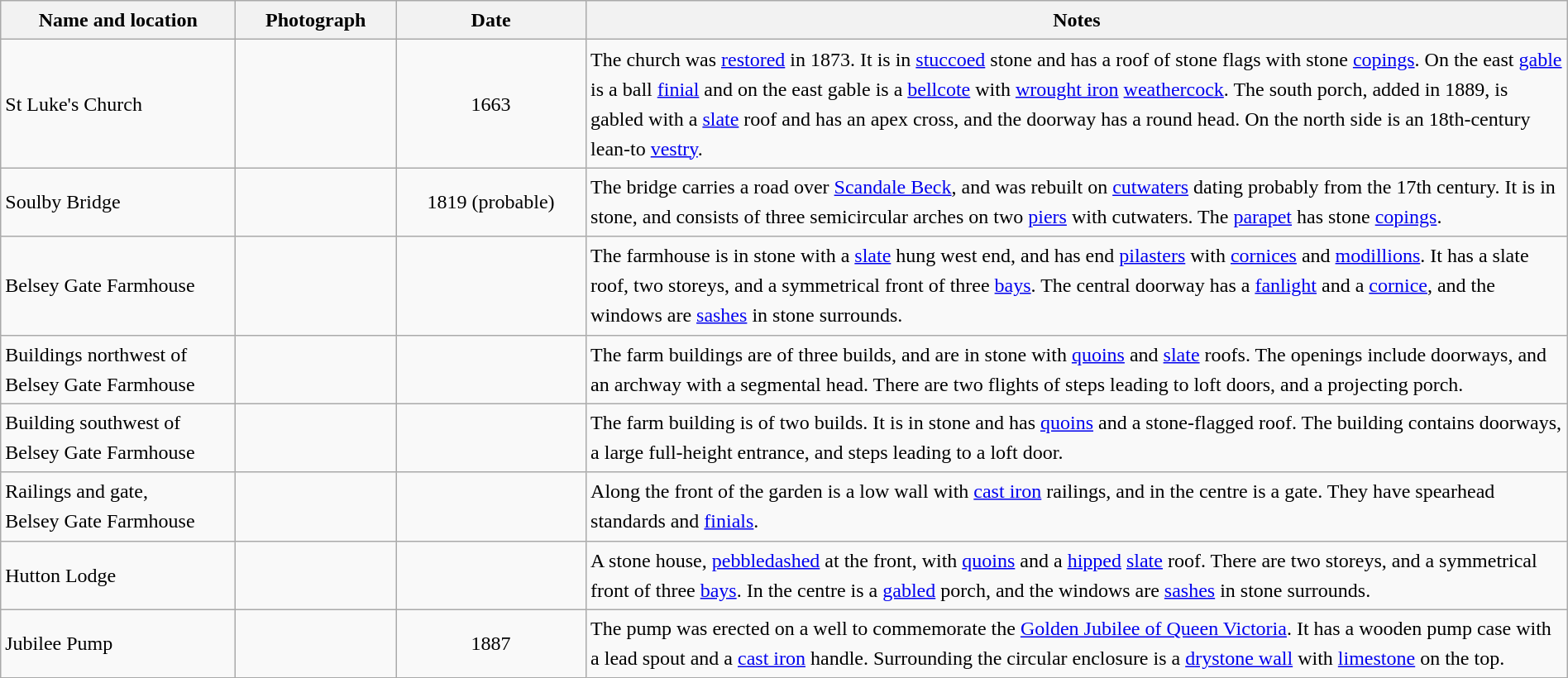<table class="wikitable sortable plainrowheaders" style="width:100%;border:0px;text-align:left;line-height:150%;">
<tr>
<th scope="col"  style="width:150px">Name and location</th>
<th scope="col"  style="width:100px" class="unsortable">Photograph</th>
<th scope="col"  style="width:120px">Date</th>
<th scope="col"  style="width:650px" class="unsortable">Notes</th>
</tr>
<tr>
<td>St Luke's Church<br><small></small></td>
<td></td>
<td align="center">1663</td>
<td>The church was <a href='#'>restored</a> in 1873.  It is in <a href='#'>stuccoed</a> stone and has a roof of stone flags with stone <a href='#'>copings</a>.  On the east <a href='#'>gable</a> is a ball <a href='#'>finial</a> and on the east gable is a <a href='#'>bellcote</a> with <a href='#'>wrought iron</a> <a href='#'>weathercock</a>.  The south porch, added in 1889, is gabled with a <a href='#'>slate</a> roof and has an apex cross, and the doorway has a round head.  On the north side is an 18th-century lean-to <a href='#'>vestry</a>.</td>
</tr>
<tr>
<td>Soulby Bridge<br><small></small></td>
<td></td>
<td align="center">1819 (probable)</td>
<td>The bridge carries a road over <a href='#'>Scandale Beck</a>, and was rebuilt on <a href='#'>cutwaters</a> dating probably from the 17th century.  It is in stone, and consists of three semicircular arches on two <a href='#'>piers</a> with cutwaters. The <a href='#'>parapet</a> has stone <a href='#'>copings</a>.</td>
</tr>
<tr>
<td>Belsey Gate Farmhouse<br><small></small></td>
<td></td>
<td align="center"></td>
<td>The farmhouse is in stone with a <a href='#'>slate</a> hung west end, and has end <a href='#'>pilasters</a> with <a href='#'>cornices</a> and <a href='#'>modillions</a>.  It has a slate roof, two storeys, and a symmetrical front of three <a href='#'>bays</a>.  The central doorway has a <a href='#'>fanlight</a> and a <a href='#'>cornice</a>, and the windows are <a href='#'>sashes</a> in stone surrounds.</td>
</tr>
<tr>
<td>Buildings northwest of<br>Belsey Gate Farmhouse<br><small></small></td>
<td></td>
<td align="center"></td>
<td>The farm buildings are of three builds, and are in stone with <a href='#'>quoins</a> and <a href='#'>slate</a> roofs.  The openings include doorways, and an archway with a segmental head.  There are two flights of steps leading to loft doors, and a projecting porch.</td>
</tr>
<tr>
<td>Building southwest of<br>Belsey Gate Farmhouse<br><small></small></td>
<td></td>
<td align="center"></td>
<td>The farm building is of two builds.  It is in stone and has <a href='#'>quoins</a> and a stone-flagged roof.  The building contains doorways, a large full-height entrance, and steps leading to a loft door.</td>
</tr>
<tr>
<td>Railings and gate,<br>Belsey Gate Farmhouse<br><small></small></td>
<td></td>
<td align="center"></td>
<td>Along the front of the garden is a low wall with <a href='#'>cast iron</a> railings, and in the centre is a gate.  They have spearhead standards and <a href='#'>finials</a>.</td>
</tr>
<tr>
<td>Hutton Lodge<br><small></small></td>
<td></td>
<td align="center"></td>
<td>A stone house, <a href='#'>pebbledashed</a> at the front, with <a href='#'>quoins</a> and a <a href='#'>hipped</a> <a href='#'>slate</a> roof.  There are two storeys, and a symmetrical front of three <a href='#'>bays</a>.  In the centre is a <a href='#'>gabled</a> porch, and the windows are <a href='#'>sashes</a> in stone surrounds.</td>
</tr>
<tr>
<td>Jubilee Pump<br><small></small></td>
<td></td>
<td align="center">1887</td>
<td>The pump was erected on a well to commemorate the <a href='#'>Golden Jubilee of Queen Victoria</a>.   It has a wooden pump case with a lead spout and a <a href='#'>cast iron</a> handle.  Surrounding the circular enclosure is a <a href='#'>drystone wall</a> with <a href='#'>limestone</a> on the top.</td>
</tr>
<tr>
</tr>
</table>
